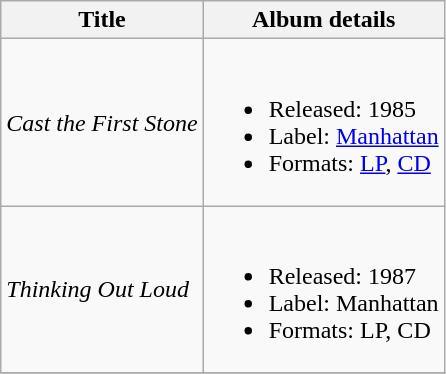<table class="wikitable">
<tr>
<th rowspan="1">Title</th>
<th rowspan="1">Album details</th>
</tr>
<tr>
<td rowspan="1"><em>Cast the First Stone</em></td>
<td><br><ul><li>Released: 1985</li><li>Label: <a href='#'>Manhattan</a></li><li>Formats: <a href='#'>LP</a>, <a href='#'>CD</a></li></ul></td>
</tr>
<tr>
<td rowspan="1"><em>Thinking Out Loud</em></td>
<td><br><ul><li>Released: 1987</li><li>Label: Manhattan</li><li>Formats: LP, CD</li></ul></td>
</tr>
<tr>
</tr>
</table>
